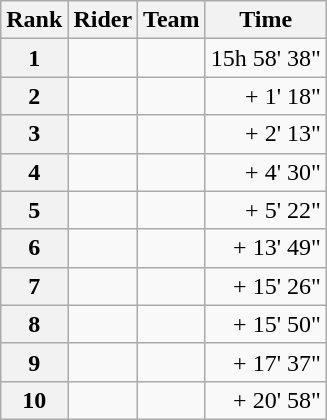<table class="wikitable" margin-bottom:0;">
<tr>
<th scope="col">Rank</th>
<th scope="col">Rider</th>
<th scope="col">Team</th>
<th scope="col">Time</th>
</tr>
<tr>
<th scope="row">1</th>
<td></td>
<td></td>
<td align="right">15h 58' 38"</td>
</tr>
<tr>
<th scope="row">2</th>
<td></td>
<td></td>
<td align="right">+ 1' 18"</td>
</tr>
<tr>
<th scope="row">3</th>
<td> </td>
<td></td>
<td align="right">+ 2' 13"</td>
</tr>
<tr>
<th scope="row">4</th>
<td></td>
<td></td>
<td align="right">+ 4' 30"</td>
</tr>
<tr>
<th scope="row">5</th>
<td></td>
<td></td>
<td align="right">+ 5' 22"</td>
</tr>
<tr>
<th scope="row">6</th>
<td></td>
<td></td>
<td align="right">+ 13' 49"</td>
</tr>
<tr>
<th scope="row">7</th>
<td> </td>
<td></td>
<td align="right">+ 15' 26"</td>
</tr>
<tr>
<th scope="row">8</th>
<td></td>
<td></td>
<td align="right">+ 15' 50"</td>
</tr>
<tr>
<th scope="row">9</th>
<td></td>
<td></td>
<td align="right">+ 17' 37"</td>
</tr>
<tr>
<th scope="row">10</th>
<td></td>
<td></td>
<td align="right">+ 20' 58"</td>
</tr>
</table>
